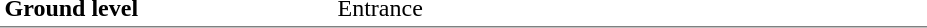<table table border=0 cellspacing=0 cellpadding=3>
<tr>
<td style="border-bottom:solid 1px gray;" width=110 rowspan=10 valign=top><strong>Ground level</strong></td>
</tr>
<tr>
<td style="border-bottom:solid 1px gray;" width=100 rowspan=2 valign=top></td>
<td style="border-bottom:solid 1px gray;" width=390 rowspan=2 valign=top>Entrance</td>
</tr>
</table>
